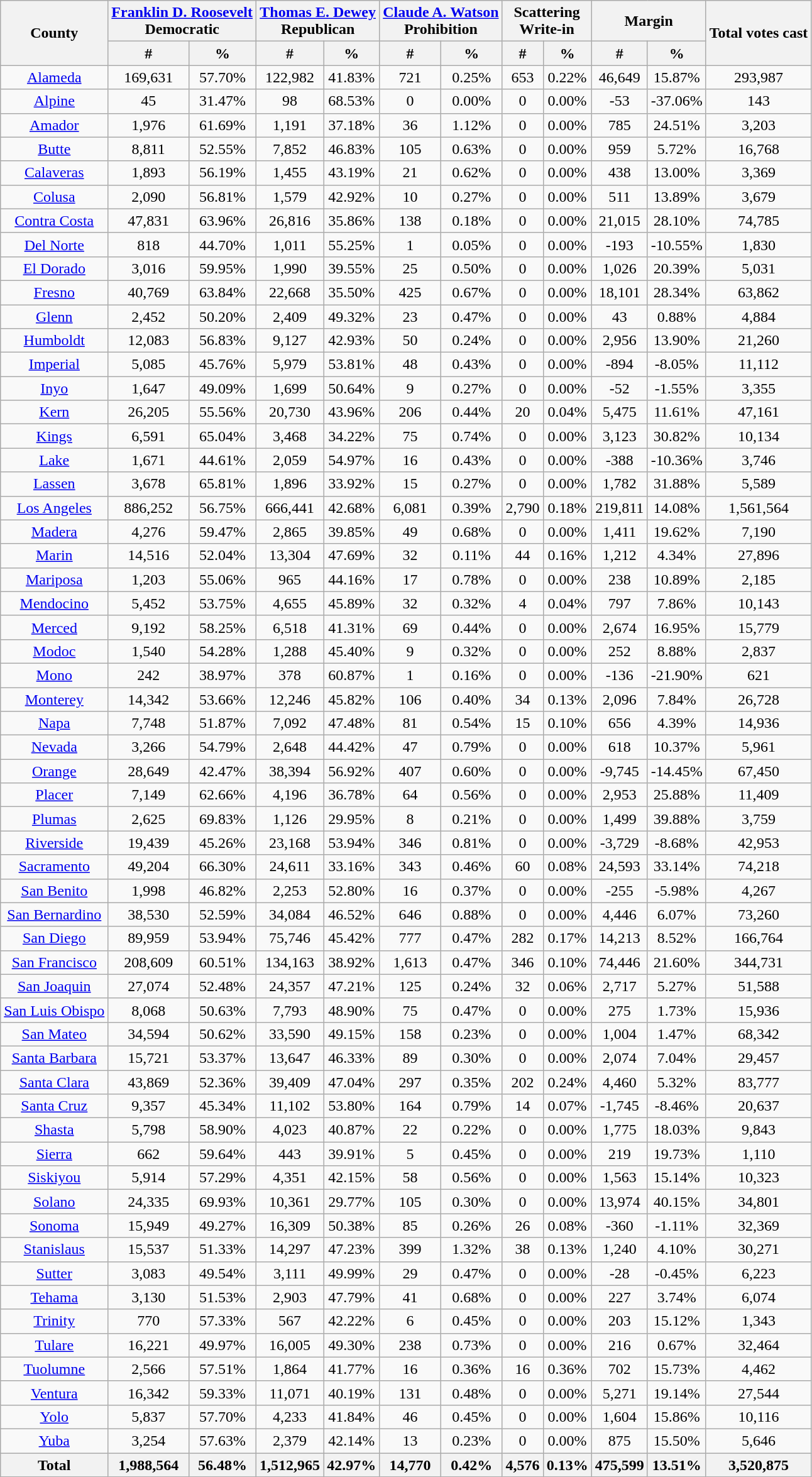<table class="wikitable sortable" style="text-align:center">
<tr>
<th rowspan="2">County</th>
<th style="text-align:center;" colspan="2"><a href='#'>Franklin D. Roosevelt</a><br>Democratic</th>
<th style="text-align:center;" colspan="2"><a href='#'>Thomas E. Dewey</a><br>Republican</th>
<th style="text-align:center;" colspan="2"><a href='#'>Claude A. Watson</a><br>Prohibition</th>
<th style="text-align:center;" colspan="2">Scattering<br>Write-in</th>
<th style="text-align:center;" colspan="2">Margin</th>
<th style="text-align:center;" rowspan="2">Total votes cast</th>
</tr>
<tr>
<th style="text-align:center;" data-sort-type="number">#</th>
<th style="text-align:center;" data-sort-type="number">%</th>
<th style="text-align:center;" data-sort-type="number">#</th>
<th style="text-align:center;" data-sort-type="number">%</th>
<th style="text-align:center;" data-sort-type="number">#</th>
<th style="text-align:center;" data-sort-type="number">%</th>
<th style="text-align:center;" data-sort-type="number">#</th>
<th style="text-align:center;" data-sort-type="number">%</th>
<th style="text-align:center;" data-sort-type="number">#</th>
<th style="text-align:center;" data-sort-type="number">%</th>
</tr>
<tr style="text-align:center;">
<td><a href='#'>Alameda</a></td>
<td>169,631</td>
<td>57.70%</td>
<td>122,982</td>
<td>41.83%</td>
<td>721</td>
<td>0.25%</td>
<td>653</td>
<td>0.22%</td>
<td>46,649</td>
<td>15.87%</td>
<td>293,987</td>
</tr>
<tr style="text-align:center;">
<td><a href='#'>Alpine</a></td>
<td>45</td>
<td>31.47%</td>
<td>98</td>
<td>68.53%</td>
<td>0</td>
<td>0.00%</td>
<td>0</td>
<td>0.00%</td>
<td>-53</td>
<td>-37.06%</td>
<td>143</td>
</tr>
<tr style="text-align:center;">
<td><a href='#'>Amador</a></td>
<td>1,976</td>
<td>61.69%</td>
<td>1,191</td>
<td>37.18%</td>
<td>36</td>
<td>1.12%</td>
<td>0</td>
<td>0.00%</td>
<td>785</td>
<td>24.51%</td>
<td>3,203</td>
</tr>
<tr style="text-align:center;">
<td><a href='#'>Butte</a></td>
<td>8,811</td>
<td>52.55%</td>
<td>7,852</td>
<td>46.83%</td>
<td>105</td>
<td>0.63%</td>
<td>0</td>
<td>0.00%</td>
<td>959</td>
<td>5.72%</td>
<td>16,768</td>
</tr>
<tr style="text-align:center;">
<td><a href='#'>Calaveras</a></td>
<td>1,893</td>
<td>56.19%</td>
<td>1,455</td>
<td>43.19%</td>
<td>21</td>
<td>0.62%</td>
<td>0</td>
<td>0.00%</td>
<td>438</td>
<td>13.00%</td>
<td>3,369</td>
</tr>
<tr style="text-align:center;">
<td><a href='#'>Colusa</a></td>
<td>2,090</td>
<td>56.81%</td>
<td>1,579</td>
<td>42.92%</td>
<td>10</td>
<td>0.27%</td>
<td>0</td>
<td>0.00%</td>
<td>511</td>
<td>13.89%</td>
<td>3,679</td>
</tr>
<tr style="text-align:center;">
<td><a href='#'>Contra Costa</a></td>
<td>47,831</td>
<td>63.96%</td>
<td>26,816</td>
<td>35.86%</td>
<td>138</td>
<td>0.18%</td>
<td>0</td>
<td>0.00%</td>
<td>21,015</td>
<td>28.10%</td>
<td>74,785</td>
</tr>
<tr style="text-align:center;">
<td><a href='#'>Del Norte</a></td>
<td>818</td>
<td>44.70%</td>
<td>1,011</td>
<td>55.25%</td>
<td>1</td>
<td>0.05%</td>
<td>0</td>
<td>0.00%</td>
<td>-193</td>
<td>-10.55%</td>
<td>1,830</td>
</tr>
<tr style="text-align:center;">
<td><a href='#'>El Dorado</a></td>
<td>3,016</td>
<td>59.95%</td>
<td>1,990</td>
<td>39.55%</td>
<td>25</td>
<td>0.50%</td>
<td>0</td>
<td>0.00%</td>
<td>1,026</td>
<td>20.39%</td>
<td>5,031</td>
</tr>
<tr style="text-align:center;">
<td><a href='#'>Fresno</a></td>
<td>40,769</td>
<td>63.84%</td>
<td>22,668</td>
<td>35.50%</td>
<td>425</td>
<td>0.67%</td>
<td>0</td>
<td>0.00%</td>
<td>18,101</td>
<td>28.34%</td>
<td>63,862</td>
</tr>
<tr style="text-align:center;">
<td><a href='#'>Glenn</a></td>
<td>2,452</td>
<td>50.20%</td>
<td>2,409</td>
<td>49.32%</td>
<td>23</td>
<td>0.47%</td>
<td>0</td>
<td>0.00%</td>
<td>43</td>
<td>0.88%</td>
<td>4,884</td>
</tr>
<tr style="text-align:center;">
<td><a href='#'>Humboldt</a></td>
<td>12,083</td>
<td>56.83%</td>
<td>9,127</td>
<td>42.93%</td>
<td>50</td>
<td>0.24%</td>
<td>0</td>
<td>0.00%</td>
<td>2,956</td>
<td>13.90%</td>
<td>21,260</td>
</tr>
<tr style="text-align:center;">
<td><a href='#'>Imperial</a></td>
<td>5,085</td>
<td>45.76%</td>
<td>5,979</td>
<td>53.81%</td>
<td>48</td>
<td>0.43%</td>
<td>0</td>
<td>0.00%</td>
<td>-894</td>
<td>-8.05%</td>
<td>11,112</td>
</tr>
<tr style="text-align:center;">
<td><a href='#'>Inyo</a></td>
<td>1,647</td>
<td>49.09%</td>
<td>1,699</td>
<td>50.64%</td>
<td>9</td>
<td>0.27%</td>
<td>0</td>
<td>0.00%</td>
<td>-52</td>
<td>-1.55%</td>
<td>3,355</td>
</tr>
<tr style="text-align:center;">
<td><a href='#'>Kern</a></td>
<td>26,205</td>
<td>55.56%</td>
<td>20,730</td>
<td>43.96%</td>
<td>206</td>
<td>0.44%</td>
<td>20</td>
<td>0.04%</td>
<td>5,475</td>
<td>11.61%</td>
<td>47,161</td>
</tr>
<tr style="text-align:center;">
<td><a href='#'>Kings</a></td>
<td>6,591</td>
<td>65.04%</td>
<td>3,468</td>
<td>34.22%</td>
<td>75</td>
<td>0.74%</td>
<td>0</td>
<td>0.00%</td>
<td>3,123</td>
<td>30.82%</td>
<td>10,134</td>
</tr>
<tr style="text-align:center;">
<td><a href='#'>Lake</a></td>
<td>1,671</td>
<td>44.61%</td>
<td>2,059</td>
<td>54.97%</td>
<td>16</td>
<td>0.43%</td>
<td>0</td>
<td>0.00%</td>
<td>-388</td>
<td>-10.36%</td>
<td>3,746</td>
</tr>
<tr style="text-align:center;">
<td><a href='#'>Lassen</a></td>
<td>3,678</td>
<td>65.81%</td>
<td>1,896</td>
<td>33.92%</td>
<td>15</td>
<td>0.27%</td>
<td>0</td>
<td>0.00%</td>
<td>1,782</td>
<td>31.88%</td>
<td>5,589</td>
</tr>
<tr style="text-align:center;">
<td><a href='#'>Los Angeles</a></td>
<td>886,252</td>
<td>56.75%</td>
<td>666,441</td>
<td>42.68%</td>
<td>6,081</td>
<td>0.39%</td>
<td>2,790</td>
<td>0.18%</td>
<td>219,811</td>
<td>14.08%</td>
<td>1,561,564</td>
</tr>
<tr style="text-align:center;">
<td><a href='#'>Madera</a></td>
<td>4,276</td>
<td>59.47%</td>
<td>2,865</td>
<td>39.85%</td>
<td>49</td>
<td>0.68%</td>
<td>0</td>
<td>0.00%</td>
<td>1,411</td>
<td>19.62%</td>
<td>7,190</td>
</tr>
<tr style="text-align:center;">
<td><a href='#'>Marin</a></td>
<td>14,516</td>
<td>52.04%</td>
<td>13,304</td>
<td>47.69%</td>
<td>32</td>
<td>0.11%</td>
<td>44</td>
<td>0.16%</td>
<td>1,212</td>
<td>4.34%</td>
<td>27,896</td>
</tr>
<tr style="text-align:center;">
<td><a href='#'>Mariposa</a></td>
<td>1,203</td>
<td>55.06%</td>
<td>965</td>
<td>44.16%</td>
<td>17</td>
<td>0.78%</td>
<td>0</td>
<td>0.00%</td>
<td>238</td>
<td>10.89%</td>
<td>2,185</td>
</tr>
<tr style="text-align:center;">
<td><a href='#'>Mendocino</a></td>
<td>5,452</td>
<td>53.75%</td>
<td>4,655</td>
<td>45.89%</td>
<td>32</td>
<td>0.32%</td>
<td>4</td>
<td>0.04%</td>
<td>797</td>
<td>7.86%</td>
<td>10,143</td>
</tr>
<tr style="text-align:center;">
<td><a href='#'>Merced</a></td>
<td>9,192</td>
<td>58.25%</td>
<td>6,518</td>
<td>41.31%</td>
<td>69</td>
<td>0.44%</td>
<td>0</td>
<td>0.00%</td>
<td>2,674</td>
<td>16.95%</td>
<td>15,779</td>
</tr>
<tr style="text-align:center;">
<td><a href='#'>Modoc</a></td>
<td>1,540</td>
<td>54.28%</td>
<td>1,288</td>
<td>45.40%</td>
<td>9</td>
<td>0.32%</td>
<td>0</td>
<td>0.00%</td>
<td>252</td>
<td>8.88%</td>
<td>2,837</td>
</tr>
<tr style="text-align:center;">
<td><a href='#'>Mono</a></td>
<td>242</td>
<td>38.97%</td>
<td>378</td>
<td>60.87%</td>
<td>1</td>
<td>0.16%</td>
<td>0</td>
<td>0.00%</td>
<td>-136</td>
<td>-21.90%</td>
<td>621</td>
</tr>
<tr style="text-align:center;">
<td><a href='#'>Monterey</a></td>
<td>14,342</td>
<td>53.66%</td>
<td>12,246</td>
<td>45.82%</td>
<td>106</td>
<td>0.40%</td>
<td>34</td>
<td>0.13%</td>
<td>2,096</td>
<td>7.84%</td>
<td>26,728</td>
</tr>
<tr style="text-align:center;">
<td><a href='#'>Napa</a></td>
<td>7,748</td>
<td>51.87%</td>
<td>7,092</td>
<td>47.48%</td>
<td>81</td>
<td>0.54%</td>
<td>15</td>
<td>0.10%</td>
<td>656</td>
<td>4.39%</td>
<td>14,936</td>
</tr>
<tr style="text-align:center;">
<td><a href='#'>Nevada</a></td>
<td>3,266</td>
<td>54.79%</td>
<td>2,648</td>
<td>44.42%</td>
<td>47</td>
<td>0.79%</td>
<td>0</td>
<td>0.00%</td>
<td>618</td>
<td>10.37%</td>
<td>5,961</td>
</tr>
<tr style="text-align:center;">
<td><a href='#'>Orange</a></td>
<td>28,649</td>
<td>42.47%</td>
<td>38,394</td>
<td>56.92%</td>
<td>407</td>
<td>0.60%</td>
<td>0</td>
<td>0.00%</td>
<td>-9,745</td>
<td>-14.45%</td>
<td>67,450</td>
</tr>
<tr style="text-align:center;">
<td><a href='#'>Placer</a></td>
<td>7,149</td>
<td>62.66%</td>
<td>4,196</td>
<td>36.78%</td>
<td>64</td>
<td>0.56%</td>
<td>0</td>
<td>0.00%</td>
<td>2,953</td>
<td>25.88%</td>
<td>11,409</td>
</tr>
<tr style="text-align:center;">
<td><a href='#'>Plumas</a></td>
<td>2,625</td>
<td>69.83%</td>
<td>1,126</td>
<td>29.95%</td>
<td>8</td>
<td>0.21%</td>
<td>0</td>
<td>0.00%</td>
<td>1,499</td>
<td>39.88%</td>
<td>3,759</td>
</tr>
<tr style="text-align:center;">
<td><a href='#'>Riverside</a></td>
<td>19,439</td>
<td>45.26%</td>
<td>23,168</td>
<td>53.94%</td>
<td>346</td>
<td>0.81%</td>
<td>0</td>
<td>0.00%</td>
<td>-3,729</td>
<td>-8.68%</td>
<td>42,953</td>
</tr>
<tr style="text-align:center;">
<td><a href='#'>Sacramento</a></td>
<td>49,204</td>
<td>66.30%</td>
<td>24,611</td>
<td>33.16%</td>
<td>343</td>
<td>0.46%</td>
<td>60</td>
<td>0.08%</td>
<td>24,593</td>
<td>33.14%</td>
<td>74,218</td>
</tr>
<tr style="text-align:center;">
<td><a href='#'>San Benito</a></td>
<td>1,998</td>
<td>46.82%</td>
<td>2,253</td>
<td>52.80%</td>
<td>16</td>
<td>0.37%</td>
<td>0</td>
<td>0.00%</td>
<td>-255</td>
<td>-5.98%</td>
<td>4,267</td>
</tr>
<tr style="text-align:center;">
<td><a href='#'>San Bernardino</a></td>
<td>38,530</td>
<td>52.59%</td>
<td>34,084</td>
<td>46.52%</td>
<td>646</td>
<td>0.88%</td>
<td>0</td>
<td>0.00%</td>
<td>4,446</td>
<td>6.07%</td>
<td>73,260</td>
</tr>
<tr style="text-align:center;">
<td><a href='#'>San Diego</a></td>
<td>89,959</td>
<td>53.94%</td>
<td>75,746</td>
<td>45.42%</td>
<td>777</td>
<td>0.47%</td>
<td>282</td>
<td>0.17%</td>
<td>14,213</td>
<td>8.52%</td>
<td>166,764</td>
</tr>
<tr style="text-align:center;">
<td><a href='#'>San Francisco</a></td>
<td>208,609</td>
<td>60.51%</td>
<td>134,163</td>
<td>38.92%</td>
<td>1,613</td>
<td>0.47%</td>
<td>346</td>
<td>0.10%</td>
<td>74,446</td>
<td>21.60%</td>
<td>344,731</td>
</tr>
<tr style="text-align:center;">
<td><a href='#'>San Joaquin</a></td>
<td>27,074</td>
<td>52.48%</td>
<td>24,357</td>
<td>47.21%</td>
<td>125</td>
<td>0.24%</td>
<td>32</td>
<td>0.06%</td>
<td>2,717</td>
<td>5.27%</td>
<td>51,588</td>
</tr>
<tr style="text-align:center;">
<td><a href='#'>San Luis Obispo</a></td>
<td>8,068</td>
<td>50.63%</td>
<td>7,793</td>
<td>48.90%</td>
<td>75</td>
<td>0.47%</td>
<td>0</td>
<td>0.00%</td>
<td>275</td>
<td>1.73%</td>
<td>15,936</td>
</tr>
<tr style="text-align:center;">
<td><a href='#'>San Mateo</a></td>
<td>34,594</td>
<td>50.62%</td>
<td>33,590</td>
<td>49.15%</td>
<td>158</td>
<td>0.23%</td>
<td>0</td>
<td>0.00%</td>
<td>1,004</td>
<td>1.47%</td>
<td>68,342</td>
</tr>
<tr style="text-align:center;">
<td><a href='#'>Santa Barbara</a></td>
<td>15,721</td>
<td>53.37%</td>
<td>13,647</td>
<td>46.33%</td>
<td>89</td>
<td>0.30%</td>
<td>0</td>
<td>0.00%</td>
<td>2,074</td>
<td>7.04%</td>
<td>29,457</td>
</tr>
<tr style="text-align:center;">
<td><a href='#'>Santa Clara</a></td>
<td>43,869</td>
<td>52.36%</td>
<td>39,409</td>
<td>47.04%</td>
<td>297</td>
<td>0.35%</td>
<td>202</td>
<td>0.24%</td>
<td>4,460</td>
<td>5.32%</td>
<td>83,777</td>
</tr>
<tr style="text-align:center;">
<td><a href='#'>Santa Cruz</a></td>
<td>9,357</td>
<td>45.34%</td>
<td>11,102</td>
<td>53.80%</td>
<td>164</td>
<td>0.79%</td>
<td>14</td>
<td>0.07%</td>
<td>-1,745</td>
<td>-8.46%</td>
<td>20,637</td>
</tr>
<tr style="text-align:center;">
<td><a href='#'>Shasta</a></td>
<td>5,798</td>
<td>58.90%</td>
<td>4,023</td>
<td>40.87%</td>
<td>22</td>
<td>0.22%</td>
<td>0</td>
<td>0.00%</td>
<td>1,775</td>
<td>18.03%</td>
<td>9,843</td>
</tr>
<tr style="text-align:center;">
<td><a href='#'>Sierra</a></td>
<td>662</td>
<td>59.64%</td>
<td>443</td>
<td>39.91%</td>
<td>5</td>
<td>0.45%</td>
<td>0</td>
<td>0.00%</td>
<td>219</td>
<td>19.73%</td>
<td>1,110</td>
</tr>
<tr style="text-align:center;">
<td><a href='#'>Siskiyou</a></td>
<td>5,914</td>
<td>57.29%</td>
<td>4,351</td>
<td>42.15%</td>
<td>58</td>
<td>0.56%</td>
<td>0</td>
<td>0.00%</td>
<td>1,563</td>
<td>15.14%</td>
<td>10,323</td>
</tr>
<tr style="text-align:center;">
<td><a href='#'>Solano</a></td>
<td>24,335</td>
<td>69.93%</td>
<td>10,361</td>
<td>29.77%</td>
<td>105</td>
<td>0.30%</td>
<td>0</td>
<td>0.00%</td>
<td>13,974</td>
<td>40.15%</td>
<td>34,801</td>
</tr>
<tr style="text-align:center;">
<td><a href='#'>Sonoma</a></td>
<td>15,949</td>
<td>49.27%</td>
<td>16,309</td>
<td>50.38%</td>
<td>85</td>
<td>0.26%</td>
<td>26</td>
<td>0.08%</td>
<td>-360</td>
<td>-1.11%</td>
<td>32,369</td>
</tr>
<tr style="text-align:center;">
<td><a href='#'>Stanislaus</a></td>
<td>15,537</td>
<td>51.33%</td>
<td>14,297</td>
<td>47.23%</td>
<td>399</td>
<td>1.32%</td>
<td>38</td>
<td>0.13%</td>
<td>1,240</td>
<td>4.10%</td>
<td>30,271</td>
</tr>
<tr style="text-align:center;">
<td><a href='#'>Sutter</a></td>
<td>3,083</td>
<td>49.54%</td>
<td>3,111</td>
<td>49.99%</td>
<td>29</td>
<td>0.47%</td>
<td>0</td>
<td>0.00%</td>
<td>-28</td>
<td>-0.45%</td>
<td>6,223</td>
</tr>
<tr style="text-align:center;">
<td><a href='#'>Tehama</a></td>
<td>3,130</td>
<td>51.53%</td>
<td>2,903</td>
<td>47.79%</td>
<td>41</td>
<td>0.68%</td>
<td>0</td>
<td>0.00%</td>
<td>227</td>
<td>3.74%</td>
<td>6,074</td>
</tr>
<tr style="text-align:center;">
<td><a href='#'>Trinity</a></td>
<td>770</td>
<td>57.33%</td>
<td>567</td>
<td>42.22%</td>
<td>6</td>
<td>0.45%</td>
<td>0</td>
<td>0.00%</td>
<td>203</td>
<td>15.12%</td>
<td>1,343</td>
</tr>
<tr style="text-align:center;">
<td><a href='#'>Tulare</a></td>
<td>16,221</td>
<td>49.97%</td>
<td>16,005</td>
<td>49.30%</td>
<td>238</td>
<td>0.73%</td>
<td>0</td>
<td>0.00%</td>
<td>216</td>
<td>0.67%</td>
<td>32,464</td>
</tr>
<tr style="text-align:center;">
<td><a href='#'>Tuolumne</a></td>
<td>2,566</td>
<td>57.51%</td>
<td>1,864</td>
<td>41.77%</td>
<td>16</td>
<td>0.36%</td>
<td>16</td>
<td>0.36%</td>
<td>702</td>
<td>15.73%</td>
<td>4,462</td>
</tr>
<tr style="text-align:center;">
<td><a href='#'>Ventura</a></td>
<td>16,342</td>
<td>59.33%</td>
<td>11,071</td>
<td>40.19%</td>
<td>131</td>
<td>0.48%</td>
<td>0</td>
<td>0.00%</td>
<td>5,271</td>
<td>19.14%</td>
<td>27,544</td>
</tr>
<tr style="text-align:center;">
<td><a href='#'>Yolo</a></td>
<td>5,837</td>
<td>57.70%</td>
<td>4,233</td>
<td>41.84%</td>
<td>46</td>
<td>0.45%</td>
<td>0</td>
<td>0.00%</td>
<td>1,604</td>
<td>15.86%</td>
<td>10,116</td>
</tr>
<tr style="text-align:center;">
<td><a href='#'>Yuba</a></td>
<td>3,254</td>
<td>57.63%</td>
<td>2,379</td>
<td>42.14%</td>
<td>13</td>
<td>0.23%</td>
<td>0</td>
<td>0.00%</td>
<td>875</td>
<td>15.50%</td>
<td>5,646</td>
</tr>
<tr style="text-align:center;">
<th>Total</th>
<th>1,988,564</th>
<th>56.48%</th>
<th>1,512,965</th>
<th>42.97%</th>
<th>14,770</th>
<th>0.42%</th>
<th>4,576</th>
<th>0.13%</th>
<th>475,599</th>
<th>13.51%</th>
<th>3,520,875</th>
</tr>
</table>
